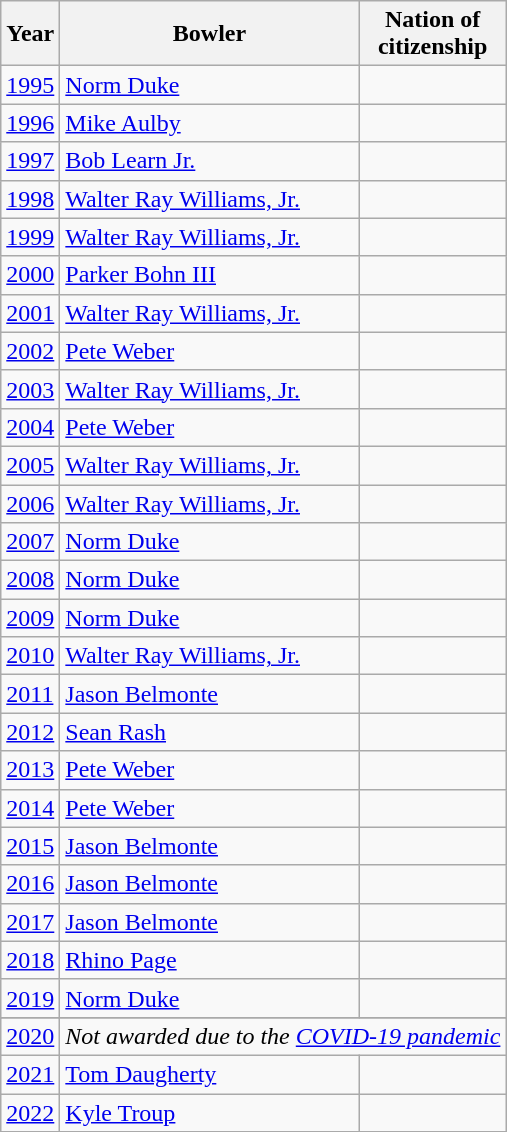<table class="wikitable">
<tr style="white-space: nowrap;">
<th>Year</th>
<th>Bowler</th>
<th>Nation of<br>citizenship</th>
</tr>
<tr>
<td><a href='#'>1995</a></td>
<td><a href='#'>Norm Duke</a></td>
<td></td>
</tr>
<tr>
<td><a href='#'>1996</a></td>
<td><a href='#'>Mike Aulby</a></td>
<td></td>
</tr>
<tr>
<td><a href='#'>1997</a></td>
<td><a href='#'>Bob Learn Jr.</a></td>
<td></td>
</tr>
<tr>
<td><a href='#'>1998</a></td>
<td><a href='#'>Walter Ray Williams, Jr.</a></td>
<td></td>
</tr>
<tr>
<td><a href='#'>1999</a></td>
<td><a href='#'>Walter Ray Williams, Jr.</a></td>
<td></td>
</tr>
<tr>
<td><a href='#'>2000</a></td>
<td><a href='#'>Parker Bohn III</a></td>
<td></td>
</tr>
<tr>
<td><a href='#'>2001</a></td>
<td><a href='#'>Walter Ray Williams, Jr.</a></td>
<td></td>
</tr>
<tr>
<td><a href='#'>2002</a></td>
<td><a href='#'>Pete Weber</a></td>
<td></td>
</tr>
<tr>
<td><a href='#'>2003</a></td>
<td><a href='#'>Walter Ray Williams, Jr.</a></td>
<td></td>
</tr>
<tr>
<td><a href='#'>2004</a></td>
<td><a href='#'>Pete Weber</a></td>
<td></td>
</tr>
<tr>
<td><a href='#'>2005</a></td>
<td><a href='#'>Walter Ray Williams, Jr.</a></td>
<td></td>
</tr>
<tr>
<td><a href='#'>2006</a></td>
<td><a href='#'>Walter Ray Williams, Jr.</a></td>
<td></td>
</tr>
<tr>
<td><a href='#'>2007</a></td>
<td><a href='#'>Norm Duke</a></td>
<td></td>
</tr>
<tr>
<td><a href='#'>2008</a></td>
<td><a href='#'>Norm Duke</a></td>
<td></td>
</tr>
<tr>
<td><a href='#'>2009</a></td>
<td><a href='#'>Norm Duke</a></td>
<td></td>
</tr>
<tr>
<td><a href='#'>2010</a></td>
<td><a href='#'>Walter Ray Williams, Jr.</a></td>
<td></td>
</tr>
<tr>
<td><a href='#'>2011</a></td>
<td><a href='#'>Jason Belmonte</a></td>
<td></td>
</tr>
<tr>
<td><a href='#'>2012</a></td>
<td><a href='#'>Sean Rash</a></td>
<td></td>
</tr>
<tr>
<td><a href='#'>2013</a></td>
<td><a href='#'>Pete Weber</a></td>
<td></td>
</tr>
<tr>
<td><a href='#'>2014</a></td>
<td><a href='#'>Pete Weber</a></td>
<td></td>
</tr>
<tr>
<td><a href='#'>2015</a></td>
<td><a href='#'>Jason Belmonte</a></td>
<td></td>
</tr>
<tr>
<td><a href='#'>2016</a></td>
<td><a href='#'>Jason Belmonte</a></td>
<td></td>
</tr>
<tr>
<td><a href='#'>2017</a></td>
<td><a href='#'>Jason Belmonte</a></td>
<td></td>
</tr>
<tr>
<td><a href='#'>2018</a></td>
<td><a href='#'>Rhino Page</a></td>
<td></td>
</tr>
<tr>
<td><a href='#'>2019</a></td>
<td><a href='#'>Norm Duke</a></td>
<td></td>
</tr>
<tr>
</tr>
<tr>
<td><a href='#'>2020</a></td>
<td colspan=2 align=center><em>Not awarded due to the <a href='#'>COVID-19 pandemic</a></em></td>
</tr>
<tr>
<td><a href='#'>2021</a></td>
<td><a href='#'>Tom Daugherty</a></td>
<td></td>
</tr>
<tr>
<td><a href='#'>2022</a></td>
<td><a href='#'>Kyle Troup</a></td>
<td></td>
</tr>
<tr>
</tr>
</table>
